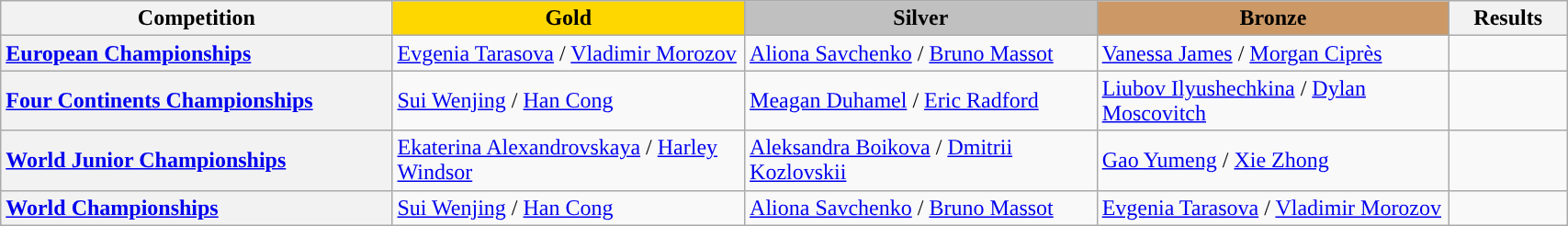<table class="wikitable unsortable" style="text-align:left; width:90%">
<tr>
<th scope="col" style="text-align:center; width:25%;">Competition</th>
<td scope="col" style="text-align:center; width:22.5%; background:gold"><strong>Gold</strong></td>
<td scope="col" style="text-align:center; width:22.5%; background:silver"><strong>Silver</strong></td>
<td scope="col" style="text-align:center; width:22.5%; background:#c96"><strong>Bronze</strong></td>
<th scope="col" style="text-align:center; width:7.5%;">Results</th>
</tr>
<tr>
<th scope="row" style="text-align:left"> <a href='#'>European Championships</a></th>
<td> <a href='#'>Evgenia Tarasova</a> / <a href='#'>Vladimir Morozov</a></td>
<td> <a href='#'>Aliona Savchenko</a> / <a href='#'>Bruno Massot</a></td>
<td> <a href='#'>Vanessa James</a> / <a href='#'>Morgan Ciprès</a></td>
<td></td>
</tr>
<tr>
<th scope="row" style="text-align:left"> <a href='#'>Four Continents Championships</a></th>
<td> <a href='#'>Sui Wenjing</a> / <a href='#'>Han Cong</a></td>
<td> <a href='#'>Meagan Duhamel</a> / <a href='#'>Eric Radford</a></td>
<td> <a href='#'>Liubov Ilyushechkina</a> / <a href='#'>Dylan Moscovitch</a></td>
<td></td>
</tr>
<tr>
<th scope="row" style="text-align:left"> <a href='#'>World Junior Championships</a></th>
<td> <a href='#'>Ekaterina Alexandrovskaya</a> / <a href='#'>Harley Windsor</a></td>
<td> <a href='#'>Aleksandra Boikova</a> / <a href='#'>Dmitrii Kozlovskii</a></td>
<td> <a href='#'>Gao Yumeng</a> / <a href='#'>Xie Zhong</a></td>
<td></td>
</tr>
<tr>
<th scope="row" style="text-align:left"> <a href='#'>World Championships</a></th>
<td> <a href='#'>Sui Wenjing</a> / <a href='#'>Han Cong</a></td>
<td> <a href='#'>Aliona Savchenko</a> / <a href='#'>Bruno Massot</a></td>
<td> <a href='#'>Evgenia Tarasova</a> / <a href='#'>Vladimir Morozov</a></td>
<td></td>
</tr>
</table>
